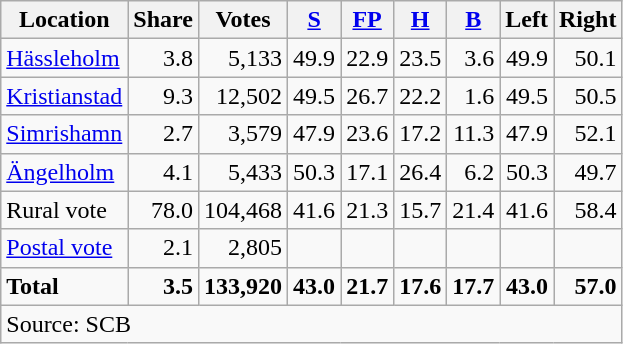<table class="wikitable sortable" style=text-align:right>
<tr>
<th>Location</th>
<th>Share</th>
<th>Votes</th>
<th><a href='#'>S</a></th>
<th><a href='#'>FP</a></th>
<th><a href='#'>H</a></th>
<th><a href='#'>B</a></th>
<th>Left</th>
<th>Right</th>
</tr>
<tr>
<td align=left><a href='#'>Hässleholm</a></td>
<td>3.8</td>
<td>5,133</td>
<td>49.9</td>
<td>22.9</td>
<td>23.5</td>
<td>3.6</td>
<td>49.9</td>
<td>50.1</td>
</tr>
<tr>
<td align=left><a href='#'>Kristianstad</a></td>
<td>9.3</td>
<td>12,502</td>
<td>49.5</td>
<td>26.7</td>
<td>22.2</td>
<td>1.6</td>
<td>49.5</td>
<td>50.5</td>
</tr>
<tr>
<td align=left><a href='#'>Simrishamn</a></td>
<td>2.7</td>
<td>3,579</td>
<td>47.9</td>
<td>23.6</td>
<td>17.2</td>
<td>11.3</td>
<td>47.9</td>
<td>52.1</td>
</tr>
<tr>
<td align=left><a href='#'>Ängelholm</a></td>
<td>4.1</td>
<td>5,433</td>
<td>50.3</td>
<td>17.1</td>
<td>26.4</td>
<td>6.2</td>
<td>50.3</td>
<td>49.7</td>
</tr>
<tr>
<td align=left>Rural vote</td>
<td>78.0</td>
<td>104,468</td>
<td>41.6</td>
<td>21.3</td>
<td>15.7</td>
<td>21.4</td>
<td>41.6</td>
<td>58.4</td>
</tr>
<tr>
<td align=left><a href='#'>Postal vote</a></td>
<td>2.1</td>
<td>2,805</td>
<td></td>
<td></td>
<td></td>
<td></td>
<td></td>
<td></td>
</tr>
<tr>
<td align=left><strong>Total</strong></td>
<td><strong>3.5</strong></td>
<td><strong>133,920</strong></td>
<td><strong>43.0</strong></td>
<td><strong>21.7</strong></td>
<td><strong>17.6</strong></td>
<td><strong>17.7</strong></td>
<td><strong>43.0</strong></td>
<td><strong>57.0</strong></td>
</tr>
<tr>
<td align=left colspan=9>Source: SCB </td>
</tr>
</table>
